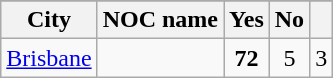<table class=wikitable>
<tr>
</tr>
<tr>
<th>City</th>
<th>NOC name</th>
<th>Yes</th>
<th>No</th>
<th></th>
</tr>
<tr>
<td><a href='#'>Brisbane</a></td>
<td></td>
<td style="text-align:center;"><strong>72</strong></td>
<td style="text-align:center;">5</td>
<td style="text-align:center;">3</td>
</tr>
</table>
